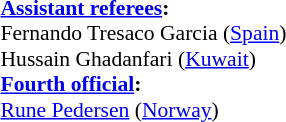<table style="width:100%;font-size:90%">
<tr>
<td><br><strong><a href='#'>Assistant referees</a>:</strong>
<br>Fernando Tresaco Garcia (<a href='#'>Spain</a>)
<br>Hussain Ghadanfari (<a href='#'>Kuwait</a>)
<br><strong><a href='#'>Fourth official</a>:</strong>
<br><a href='#'>Rune Pedersen</a> (<a href='#'>Norway</a>)</td>
</tr>
</table>
